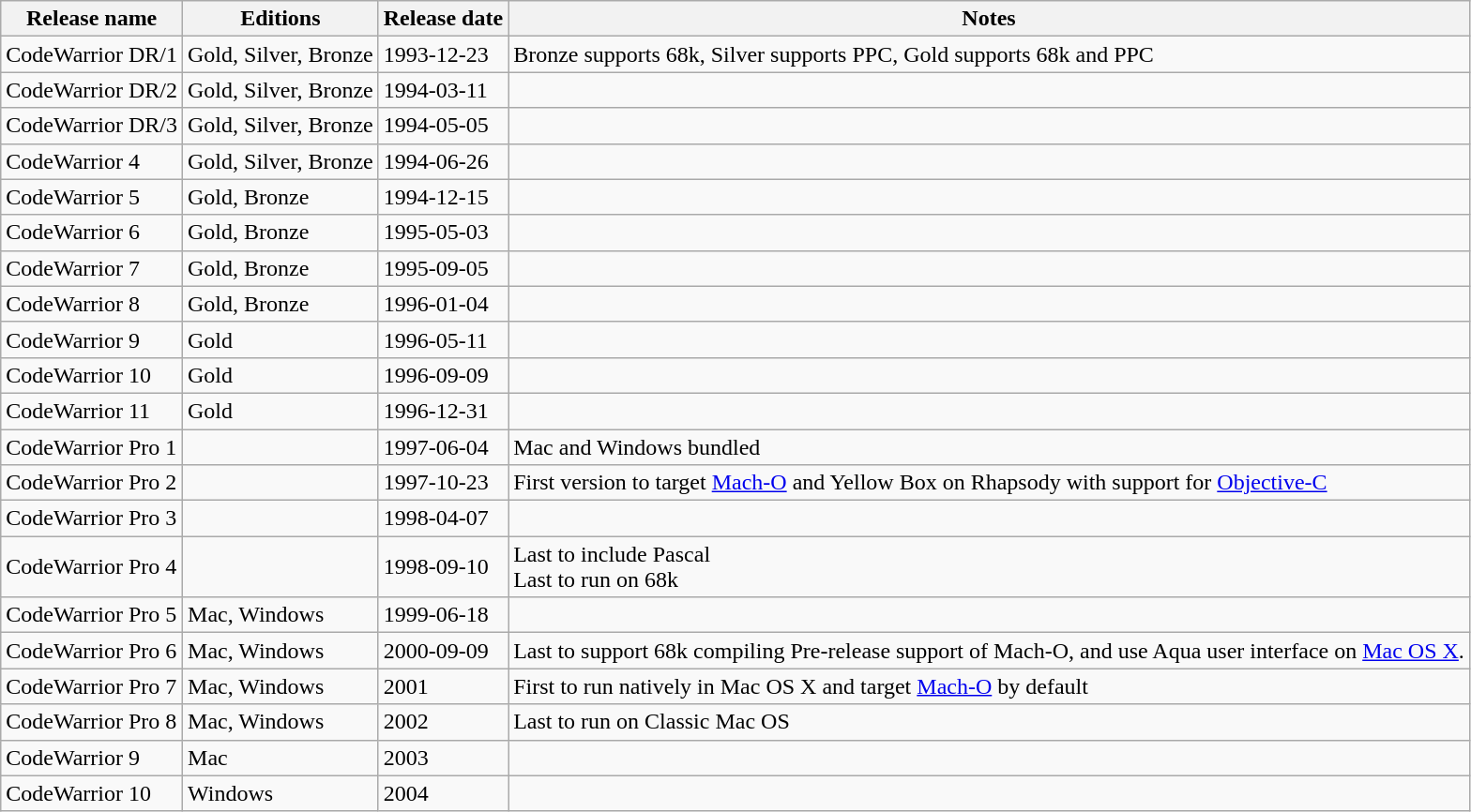<table class="wikitable sortable">
<tr>
<th>Release name</th>
<th>Editions</th>
<th>Release date</th>
<th>Notes</th>
</tr>
<tr>
<td>CodeWarrior DR/1</td>
<td>Gold, Silver, Bronze</td>
<td>1993-12-23</td>
<td>Bronze supports 68k, Silver supports PPC, Gold supports 68k and PPC</td>
</tr>
<tr>
<td>CodeWarrior DR/2</td>
<td>Gold, Silver, Bronze</td>
<td>1994-03-11</td>
<td></td>
</tr>
<tr>
<td>CodeWarrior DR/3</td>
<td>Gold, Silver, Bronze</td>
<td>1994-05-05</td>
<td></td>
</tr>
<tr>
<td>CodeWarrior 4</td>
<td>Gold, Silver, Bronze</td>
<td>1994-06-26</td>
<td></td>
</tr>
<tr>
<td>CodeWarrior 5</td>
<td>Gold, Bronze</td>
<td>1994-12-15</td>
<td></td>
</tr>
<tr>
<td>CodeWarrior 6</td>
<td>Gold, Bronze</td>
<td>1995-05-03</td>
<td></td>
</tr>
<tr>
<td>CodeWarrior 7</td>
<td>Gold, Bronze</td>
<td>1995-09-05</td>
<td></td>
</tr>
<tr>
<td>CodeWarrior 8</td>
<td>Gold, Bronze</td>
<td>1996-01-04</td>
<td></td>
</tr>
<tr>
<td>CodeWarrior 9</td>
<td>Gold</td>
<td>1996-05-11</td>
<td></td>
</tr>
<tr>
<td>CodeWarrior 10</td>
<td>Gold</td>
<td>1996-09-09</td>
<td></td>
</tr>
<tr>
<td>CodeWarrior 11</td>
<td>Gold</td>
<td>1996-12-31</td>
<td></td>
</tr>
<tr>
<td>CodeWarrior Pro 1</td>
<td></td>
<td>1997-06-04</td>
<td>Mac and Windows bundled</td>
</tr>
<tr>
<td>CodeWarrior Pro 2</td>
<td></td>
<td>1997-10-23</td>
<td>First version to target <a href='#'>Mach-O</a> and Yellow Box on Rhapsody with support for <a href='#'>Objective-C</a></td>
</tr>
<tr>
<td>CodeWarrior Pro 3</td>
<td></td>
<td>1998-04-07</td>
<td></td>
</tr>
<tr>
<td>CodeWarrior Pro 4</td>
<td></td>
<td>1998-09-10</td>
<td>Last to include Pascal<br>Last to run on 68k</td>
</tr>
<tr>
<td>CodeWarrior Pro 5</td>
<td>Mac, Windows</td>
<td>1999-06-18</td>
<td></td>
</tr>
<tr>
<td>CodeWarrior Pro 6</td>
<td>Mac, Windows</td>
<td>2000-09-09</td>
<td>Last to support 68k compiling Pre-release support of Mach-O, and use Aqua user interface on <a href='#'>Mac OS X</a>.</td>
</tr>
<tr>
<td>CodeWarrior Pro 7</td>
<td>Mac, Windows</td>
<td>2001</td>
<td>First to run natively in Mac OS X and target <a href='#'>Mach-O</a> by default</td>
</tr>
<tr>
<td>CodeWarrior Pro 8</td>
<td>Mac, Windows</td>
<td>2002</td>
<td>Last to run on Classic Mac OS</td>
</tr>
<tr>
<td>CodeWarrior 9</td>
<td>Mac</td>
<td>2003</td>
<td></td>
</tr>
<tr>
<td>CodeWarrior 10</td>
<td>Windows</td>
<td>2004</td>
<td></td>
</tr>
</table>
